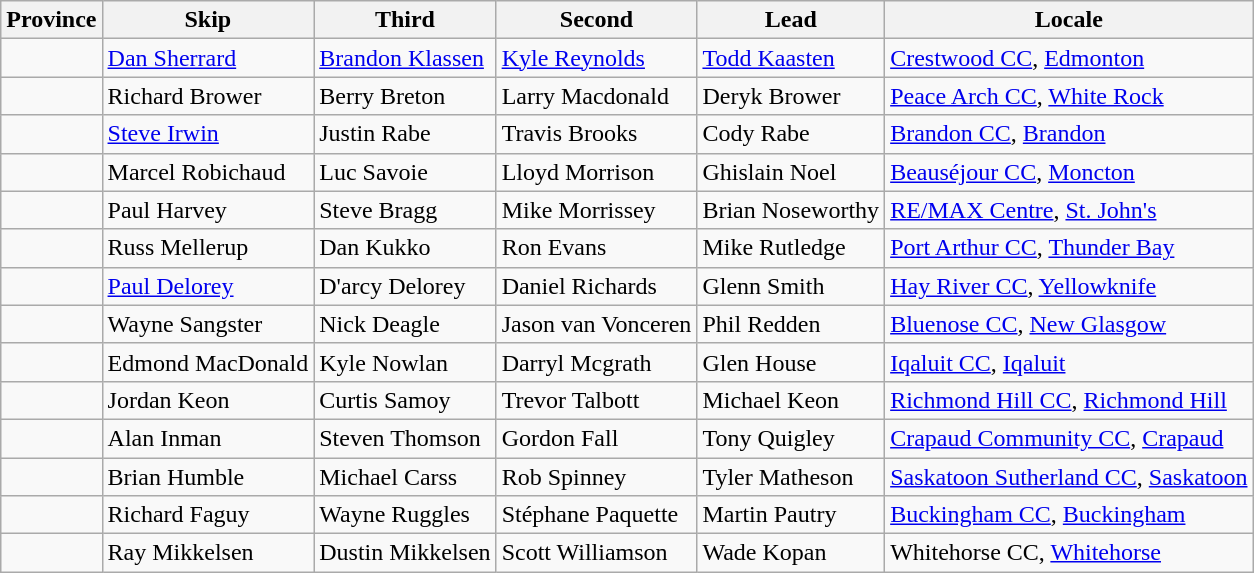<table class=wikitable>
<tr>
<th>Province</th>
<th>Skip</th>
<th>Third</th>
<th>Second</th>
<th>Lead</th>
<th>Locale</th>
</tr>
<tr>
<td></td>
<td><a href='#'>Dan Sherrard</a></td>
<td><a href='#'>Brandon Klassen</a></td>
<td><a href='#'>Kyle Reynolds</a></td>
<td><a href='#'>Todd Kaasten</a></td>
<td><a href='#'>Crestwood CC</a>, <a href='#'>Edmonton</a></td>
</tr>
<tr>
<td></td>
<td>Richard Brower</td>
<td>Berry Breton</td>
<td>Larry Macdonald</td>
<td>Deryk Brower</td>
<td><a href='#'>Peace Arch CC</a>, <a href='#'>White Rock</a></td>
</tr>
<tr>
<td></td>
<td><a href='#'>Steve Irwin</a></td>
<td>Justin Rabe</td>
<td>Travis Brooks</td>
<td>Cody Rabe</td>
<td><a href='#'>Brandon CC</a>, <a href='#'>Brandon</a></td>
</tr>
<tr>
<td></td>
<td>Marcel Robichaud</td>
<td>Luc Savoie</td>
<td>Lloyd Morrison</td>
<td>Ghislain Noel</td>
<td><a href='#'>Beauséjour CC</a>, <a href='#'>Moncton</a></td>
</tr>
<tr>
<td></td>
<td>Paul Harvey</td>
<td>Steve Bragg</td>
<td>Mike Morrissey</td>
<td>Brian Noseworthy</td>
<td><a href='#'>RE/MAX Centre</a>, <a href='#'>St. John's</a></td>
</tr>
<tr>
<td></td>
<td>Russ Mellerup</td>
<td>Dan Kukko</td>
<td>Ron Evans</td>
<td>Mike Rutledge</td>
<td><a href='#'>Port Arthur CC</a>, <a href='#'>Thunder Bay</a></td>
</tr>
<tr>
<td></td>
<td><a href='#'>Paul Delorey</a></td>
<td>D'arcy Delorey</td>
<td>Daniel Richards</td>
<td>Glenn Smith</td>
<td><a href='#'>Hay River CC</a>, <a href='#'>Yellowknife</a></td>
</tr>
<tr>
<td></td>
<td>Wayne Sangster</td>
<td>Nick Deagle</td>
<td>Jason van Vonceren</td>
<td>Phil Redden</td>
<td><a href='#'>Bluenose CC</a>, <a href='#'>New Glasgow</a></td>
</tr>
<tr>
<td></td>
<td>Edmond MacDonald</td>
<td>Kyle Nowlan</td>
<td>Darryl Mcgrath</td>
<td>Glen House</td>
<td><a href='#'>Iqaluit CC</a>, <a href='#'>Iqaluit</a></td>
</tr>
<tr>
<td></td>
<td>Jordan Keon</td>
<td>Curtis Samoy</td>
<td>Trevor Talbott</td>
<td>Michael Keon</td>
<td><a href='#'>Richmond Hill CC</a>, <a href='#'>Richmond Hill</a></td>
</tr>
<tr>
<td></td>
<td>Alan Inman</td>
<td>Steven Thomson</td>
<td>Gordon Fall</td>
<td>Tony Quigley</td>
<td><a href='#'>Crapaud Community CC</a>, <a href='#'>Crapaud</a></td>
</tr>
<tr>
<td></td>
<td>Brian Humble</td>
<td>Michael Carss</td>
<td>Rob Spinney</td>
<td>Tyler Matheson</td>
<td><a href='#'>Saskatoon Sutherland CC</a>, <a href='#'>Saskatoon</a></td>
</tr>
<tr>
<td></td>
<td>Richard Faguy</td>
<td>Wayne Ruggles</td>
<td>Stéphane Paquette</td>
<td>Martin Pautry</td>
<td><a href='#'>Buckingham CC</a>, <a href='#'>Buckingham</a></td>
</tr>
<tr>
<td></td>
<td>Ray Mikkelsen</td>
<td>Dustin Mikkelsen</td>
<td>Scott Williamson</td>
<td>Wade Kopan</td>
<td>Whitehorse CC, <a href='#'>Whitehorse</a></td>
</tr>
</table>
